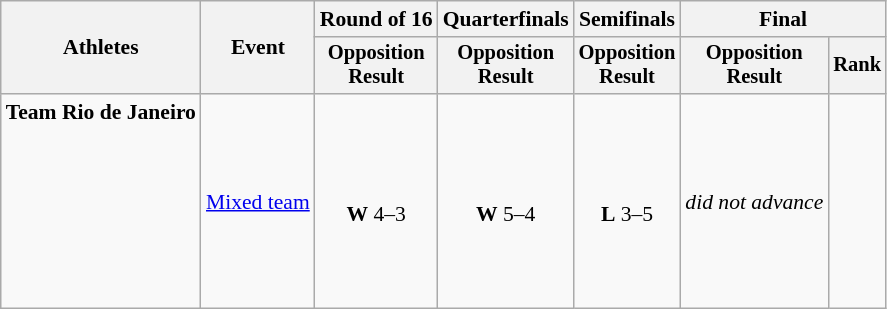<table class="wikitable" style="text-align:center;font-size:90%">
<tr>
<th rowspan=2>Athletes</th>
<th rowspan=2>Event</th>
<th>Round of 16</th>
<th>Quarterfinals</th>
<th>Semifinals</th>
<th colspan=2>Final</th>
</tr>
<tr style="font-size:95%">
<th>Opposition<br>Result</th>
<th>Opposition<br>Result</th>
<th>Opposition<br>Result</th>
<th>Opposition<br>Result</th>
<th>Rank</th>
</tr>
<tr>
<td align=left><strong>Team Rio de Janeiro</strong><br><br><br><br><br><br><br><br></td>
<td align=left><a href='#'>Mixed team</a></td>
<td><br><strong>W</strong> 4–3</td>
<td><br><strong>W</strong> 5–4</td>
<td><br><strong>L</strong> 3–5</td>
<td><em>did not advance</em></td>
<td></td>
</tr>
</table>
